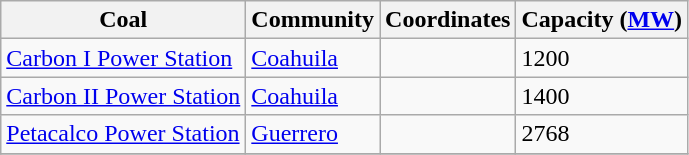<table class="wikitable sortable">
<tr>
<th>Coal</th>
<th>Community</th>
<th>Coordinates</th>
<th>Capacity (<a href='#'>MW</a>)</th>
</tr>
<tr>
<td><a href='#'>Carbon I Power Station</a></td>
<td><a href='#'>Coahuila</a></td>
<td></td>
<td>1200</td>
</tr>
<tr>
<td><a href='#'>Carbon II Power Station</a></td>
<td><a href='#'>Coahuila</a></td>
<td></td>
<td>1400</td>
</tr>
<tr>
<td><a href='#'>Petacalco Power Station</a></td>
<td><a href='#'>Guerrero</a></td>
<td></td>
<td>2768</td>
</tr>
<tr>
</tr>
</table>
